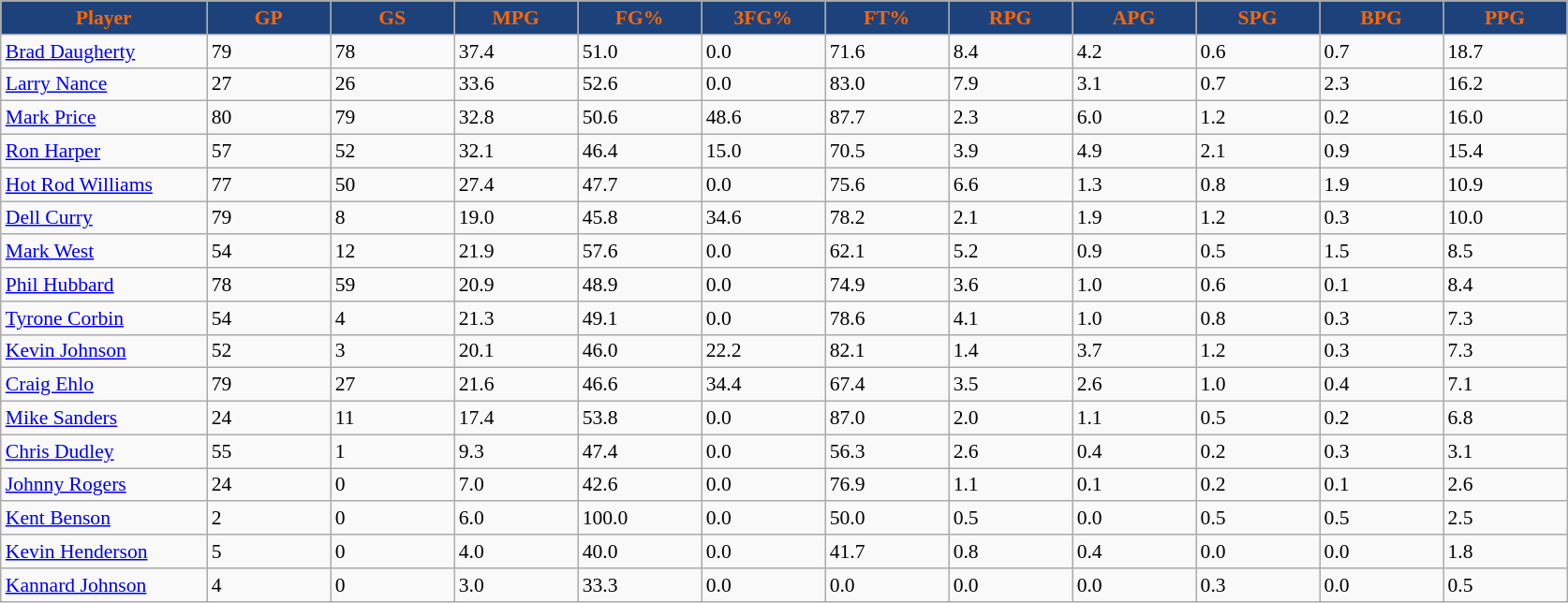<table class="wikitable sortable" style="font-size: 90%">
<tr>
<th style="background:#1d427b; color:#f60" width="10%">Player</th>
<th style="background:#1d427b; color:#f60" width="6%">GP</th>
<th style="background:#1d427b; color:#f60" width="6%">GS</th>
<th style="background:#1d427b; color:#f60" width="6%">MPG</th>
<th style="background:#1d427b; color:#f60" width="6%">FG%</th>
<th style="background:#1d427b; color:#f60" width="6%">3FG%</th>
<th style="background:#1d427b; color:#f60" width="6%">FT%</th>
<th style="background:#1d427b; color:#f60" width="6%">RPG</th>
<th style="background:#1d427b; color:#f60" width="6%">APG</th>
<th style="background:#1d427b; color:#f60" width="6%">SPG</th>
<th style="background:#1d427b; color:#f60" width="6%">BPG</th>
<th style="background:#1d427b; color:#f60" width="6%">PPG</th>
</tr>
<tr>
<td><a href='#'>Brad Daugherty</a></td>
<td>79</td>
<td>78</td>
<td>37.4</td>
<td>51.0</td>
<td>0.0</td>
<td>71.6</td>
<td>8.4</td>
<td>4.2</td>
<td>0.6</td>
<td>0.7</td>
<td>18.7</td>
</tr>
<tr>
<td><a href='#'>Larry Nance</a></td>
<td>27</td>
<td>26</td>
<td>33.6</td>
<td>52.6</td>
<td>0.0</td>
<td>83.0</td>
<td>7.9</td>
<td>3.1</td>
<td>0.7</td>
<td>2.3</td>
<td>16.2</td>
</tr>
<tr>
<td><a href='#'>Mark Price</a></td>
<td>80</td>
<td>79</td>
<td>32.8</td>
<td>50.6</td>
<td>48.6</td>
<td>87.7</td>
<td>2.3</td>
<td>6.0</td>
<td>1.2</td>
<td>0.2</td>
<td>16.0</td>
</tr>
<tr>
<td><a href='#'>Ron Harper</a></td>
<td>57</td>
<td>52</td>
<td>32.1</td>
<td>46.4</td>
<td>15.0</td>
<td>70.5</td>
<td>3.9</td>
<td>4.9</td>
<td>2.1</td>
<td>0.9</td>
<td>15.4</td>
</tr>
<tr>
<td><a href='#'>Hot Rod Williams</a></td>
<td>77</td>
<td>50</td>
<td>27.4</td>
<td>47.7</td>
<td>0.0</td>
<td>75.6</td>
<td>6.6</td>
<td>1.3</td>
<td>0.8</td>
<td>1.9</td>
<td>10.9</td>
</tr>
<tr>
<td><a href='#'>Dell Curry</a></td>
<td>79</td>
<td>8</td>
<td>19.0</td>
<td>45.8</td>
<td>34.6</td>
<td>78.2</td>
<td>2.1</td>
<td>1.9</td>
<td>1.2</td>
<td>0.3</td>
<td>10.0</td>
</tr>
<tr>
<td><a href='#'>Mark West</a></td>
<td>54</td>
<td>12</td>
<td>21.9</td>
<td>57.6</td>
<td>0.0</td>
<td>62.1</td>
<td>5.2</td>
<td>0.9</td>
<td>0.5</td>
<td>1.5</td>
<td>8.5</td>
</tr>
<tr>
<td><a href='#'>Phil Hubbard</a></td>
<td>78</td>
<td>59</td>
<td>20.9</td>
<td>48.9</td>
<td>0.0</td>
<td>74.9</td>
<td>3.6</td>
<td>1.0</td>
<td>0.6</td>
<td>0.1</td>
<td>8.4</td>
</tr>
<tr>
<td><a href='#'>Tyrone Corbin</a></td>
<td>54</td>
<td>4</td>
<td>21.3</td>
<td>49.1</td>
<td>0.0</td>
<td>78.6</td>
<td>4.1</td>
<td>1.0</td>
<td>0.8</td>
<td>0.3</td>
<td>7.3</td>
</tr>
<tr>
<td><a href='#'>Kevin Johnson</a></td>
<td>52</td>
<td>3</td>
<td>20.1</td>
<td>46.0</td>
<td>22.2</td>
<td>82.1</td>
<td>1.4</td>
<td>3.7</td>
<td>1.2</td>
<td>0.3</td>
<td>7.3</td>
</tr>
<tr>
<td><a href='#'>Craig Ehlo</a></td>
<td>79</td>
<td>27</td>
<td>21.6</td>
<td>46.6</td>
<td>34.4</td>
<td>67.4</td>
<td>3.5</td>
<td>2.6</td>
<td>1.0</td>
<td>0.4</td>
<td>7.1</td>
</tr>
<tr>
<td><a href='#'>Mike Sanders</a></td>
<td>24</td>
<td>11</td>
<td>17.4</td>
<td>53.8</td>
<td>0.0</td>
<td>87.0</td>
<td>2.0</td>
<td>1.1</td>
<td>0.5</td>
<td>0.2</td>
<td>6.8</td>
</tr>
<tr>
<td><a href='#'>Chris Dudley</a></td>
<td>55</td>
<td>1</td>
<td>9.3</td>
<td>47.4</td>
<td>0.0</td>
<td>56.3</td>
<td>2.6</td>
<td>0.4</td>
<td>0.2</td>
<td>0.3</td>
<td>3.1</td>
</tr>
<tr>
<td><a href='#'>Johnny Rogers</a></td>
<td>24</td>
<td>0</td>
<td>7.0</td>
<td>42.6</td>
<td>0.0</td>
<td>76.9</td>
<td>1.1</td>
<td>0.1</td>
<td>0.2</td>
<td>0.1</td>
<td>2.6</td>
</tr>
<tr>
<td><a href='#'>Kent Benson</a></td>
<td>2</td>
<td>0</td>
<td>6.0</td>
<td>100.0</td>
<td>0.0</td>
<td>50.0</td>
<td>0.5</td>
<td>0.0</td>
<td>0.5</td>
<td>0.5</td>
<td>2.5</td>
</tr>
<tr>
<td><a href='#'>Kevin Henderson</a></td>
<td>5</td>
<td>0</td>
<td>4.0</td>
<td>40.0</td>
<td>0.0</td>
<td>41.7</td>
<td>0.8</td>
<td>0.4</td>
<td>0.0</td>
<td>0.0</td>
<td>1.8</td>
</tr>
<tr>
<td><a href='#'>Kannard Johnson</a></td>
<td>4</td>
<td>0</td>
<td>3.0</td>
<td>33.3</td>
<td>0.0</td>
<td>0.0</td>
<td>0.0</td>
<td>0.0</td>
<td>0.3</td>
<td>0.0</td>
<td>0.5</td>
</tr>
</table>
